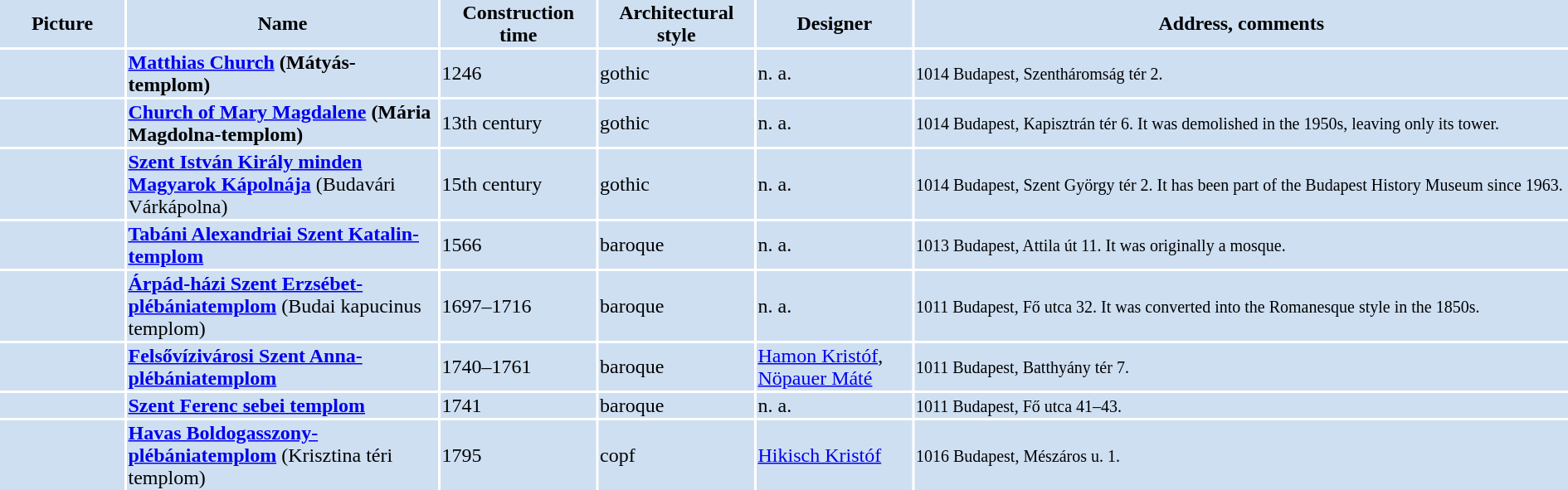<table width="100%">
<tr>
<th bgcolor="#CEDFF2" width="8%">Picture</th>
<th bgcolor="#CEDFF2" width="20%">Name</th>
<th bgcolor="#CEDFF2" width="10%">Construction time</th>
<th bgcolor="#CEDFF2" width="10%">Architectural style</th>
<th bgcolor="#CEDFF2" width="10%">Designer</th>
<th bgcolor="#CEDFF2" width="42%">Address, comments</th>
</tr>
<tr>
<td bgcolor="#CEDFF2"></td>
<td bgcolor="#CEDFF2"><strong><a href='#'>Matthias Church</a> (Mátyás-templom)</strong></td>
<td bgcolor="#CEDFF2">1246</td>
<td bgcolor="#CEDFF2">gothic</td>
<td bgcolor="#CEDFF2">n. a.</td>
<td bgcolor="#CEDFF2"><small>1014 Budapest, Szentháromság tér 2.</small></td>
</tr>
<tr>
<td bgcolor="#CEDFF2"></td>
<td bgcolor="#CEDFF2"><strong><a href='#'>Church of Mary Magdalene</a> (Mária Magdolna-templom)</strong></td>
<td bgcolor="#CEDFF2">13th century</td>
<td bgcolor="#CEDFF2">gothic</td>
<td bgcolor="#CEDFF2">n. a.</td>
<td bgcolor="#CEDFF2"><small>1014 Budapest, Kapisztrán tér 6. It was demolished in the 1950s, leaving only its tower.</small></td>
</tr>
<tr>
<td bgcolor="#CEDFF2"></td>
<td bgcolor="#CEDFF2"><strong><a href='#'>Szent István Király minden Magyarok Kápolnája</a></strong> (Budavári Várkápolna)</td>
<td bgcolor="#CEDFF2">15th century</td>
<td bgcolor="#CEDFF2">gothic</td>
<td bgcolor="#CEDFF2">n. a.</td>
<td bgcolor="#CEDFF2"><small>1014 Budapest, Szent György tér 2. It has been part of the Budapest History Museum since 1963.</small></td>
</tr>
<tr>
<td bgcolor="#CEDFF2"></td>
<td bgcolor="#CEDFF2"><strong><a href='#'>Tabáni Alexandriai Szent Katalin-templom</a></strong></td>
<td bgcolor="#CEDFF2">1566</td>
<td bgcolor="#CEDFF2">baroque</td>
<td bgcolor="#CEDFF2">n. a.</td>
<td bgcolor="#CEDFF2"><small>1013 Budapest, Attila út 11. It was originally a mosque.</small></td>
</tr>
<tr>
<td bgcolor="#CEDFF2"></td>
<td bgcolor="#CEDFF2"><strong><a href='#'>Árpád-házi Szent Erzsébet-plébániatemplom</a></strong> (Budai kapucinus templom)</td>
<td bgcolor="#CEDFF2">1697–1716</td>
<td bgcolor="#CEDFF2">baroque</td>
<td bgcolor="#CEDFF2">n. a.</td>
<td bgcolor="#CEDFF2"><small>1011 Budapest, Fő utca 32. It was converted into the Romanesque style in the 1850s.</small></td>
</tr>
<tr>
<td bgcolor="#CEDFF2"></td>
<td bgcolor="#CEDFF2"><strong><a href='#'>Felsővízivárosi Szent Anna-plébániatemplom</a></strong></td>
<td bgcolor="#CEDFF2">1740–1761</td>
<td bgcolor="#CEDFF2">baroque</td>
<td bgcolor="#CEDFF2"><a href='#'>Hamon Kristóf</a>, <a href='#'>Nöpauer Máté</a></td>
<td bgcolor="#CEDFF2"><small>1011 Budapest, Batthyány tér 7.</small></td>
</tr>
<tr>
<td bgcolor="#CEDFF2"></td>
<td bgcolor="#CEDFF2"><strong><a href='#'>Szent Ferenc sebei templom</a></strong></td>
<td bgcolor="#CEDFF2">1741</td>
<td bgcolor="#CEDFF2">baroque</td>
<td bgcolor="#CEDFF2">n. a.</td>
<td bgcolor="#CEDFF2"><small>1011 Budapest, Fő utca 41–43.</small></td>
</tr>
<tr>
<td bgcolor="#CEDFF2"></td>
<td bgcolor="#CEDFF2"><strong><a href='#'>Havas Boldogasszony-plébániatemplom</a></strong> (Krisztina téri templom)</td>
<td bgcolor="#CEDFF2">1795</td>
<td bgcolor="#CEDFF2">copf</td>
<td bgcolor="#CEDFF2"><a href='#'>Hikisch Kristóf</a></td>
<td bgcolor="#CEDFF2"><small>1016 Budapest, Mészáros u. 1.</small></td>
</tr>
</table>
